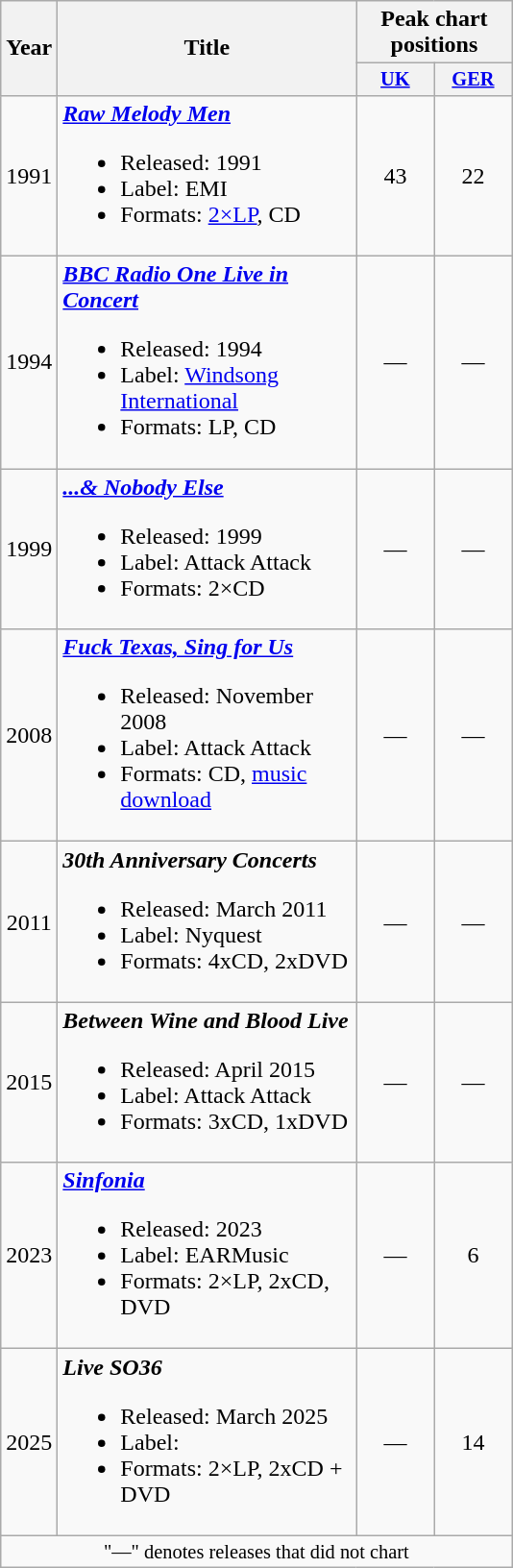<table class="wikitable">
<tr>
<th rowspan="2">Year</th>
<th rowspan="2" width="200">Title</th>
<th colspan="2">Peak chart positions</th>
</tr>
<tr>
<th style="width:3.5em;font-size:85%"><a href='#'>UK</a><br></th>
<th style="width:3.5em;font-size:85%"><a href='#'>GER</a><br></th>
</tr>
<tr align="center">
<td>1991</td>
<td align="left"><strong><em><a href='#'>Raw Melody Men</a></em></strong><br><ul><li>Released: 1991</li><li>Label: EMI</li><li>Formats: <a href='#'>2×LP</a>, CD</li></ul></td>
<td>43</td>
<td>22</td>
</tr>
<tr align="center">
<td>1994</td>
<td align="left"><strong><em><a href='#'>BBC Radio One Live in Concert</a></em></strong><br><ul><li>Released: 1994</li><li>Label: <a href='#'>Windsong International</a></li><li>Formats: LP, CD</li></ul></td>
<td>—</td>
<td>—</td>
</tr>
<tr align="center">
<td>1999</td>
<td align="left"><strong><em><a href='#'>...& Nobody Else</a></em></strong><br><ul><li>Released: 1999</li><li>Label: Attack Attack</li><li>Formats: 2×CD</li></ul></td>
<td>—</td>
<td>—</td>
</tr>
<tr align="center">
<td>2008</td>
<td align="left"><strong><em><a href='#'>Fuck Texas, Sing for Us</a></em></strong><br><ul><li>Released: November 2008</li><li>Label: Attack Attack</li><li>Formats: CD, <a href='#'>music download</a></li></ul></td>
<td>—</td>
<td>—</td>
</tr>
<tr align="center">
<td>2011</td>
<td align="left"><strong><em>30th Anniversary Concerts</em></strong><br><ul><li>Released: March 2011</li><li>Label: Nyquest</li><li>Formats: 4xCD, 2xDVD</li></ul></td>
<td>—</td>
<td>—</td>
</tr>
<tr align="center">
<td>2015</td>
<td align="left"><strong><em>Between Wine and Blood Live</em></strong><br><ul><li>Released: April 2015</li><li>Label: Attack Attack</li><li>Formats: 3xCD, 1xDVD</li></ul></td>
<td>—</td>
<td>—</td>
</tr>
<tr align="center">
<td>2023</td>
<td align="left"><strong><em><a href='#'>Sinfonia</a></em></strong><br><ul><li>Released: 2023</li><li>Label: EARMusic</li><li>Formats: 2×LP, 2xCD, DVD</li></ul></td>
<td>—</td>
<td>6</td>
</tr>
<tr align="center">
<td>2025</td>
<td align="left"><strong><em>Live SO36</em></strong><br><ul><li>Released: March 2025</li><li>Label:</li><li>Formats: 2×LP, 2xCD + DVD</li></ul></td>
<td>—</td>
<td>14</td>
</tr>
<tr>
<td align="center" colspan="4" style="font-size: 85%">"—" denotes releases that did not chart</td>
</tr>
</table>
